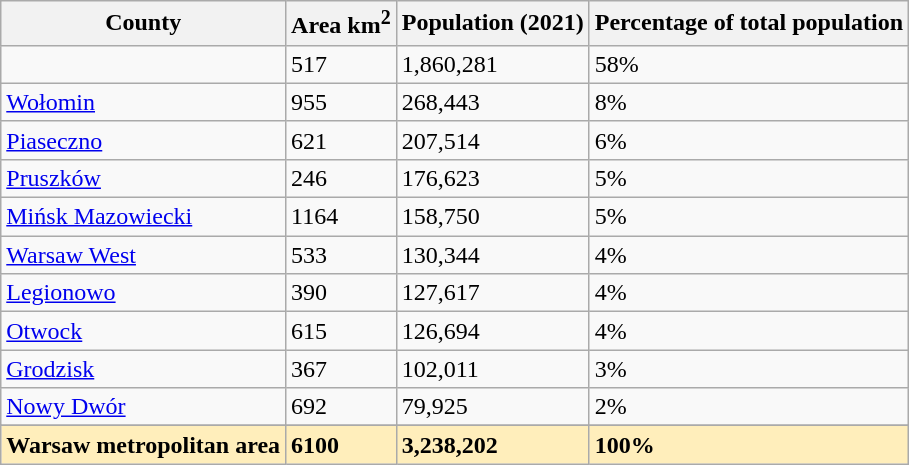<table class="wikitable">
<tr>
<th>County</th>
<th>Area km<sup>2</sup></th>
<th>Population (2021)</th>
<th>Percentage of total population</th>
</tr>
<tr>
<td></td>
<td>517</td>
<td>1,860,281</td>
<td>58%</td>
</tr>
<tr>
<td><a href='#'>Wołomin</a></td>
<td>955</td>
<td>268,443</td>
<td>8%</td>
</tr>
<tr>
<td><a href='#'>Piaseczno</a></td>
<td>621</td>
<td>207,514</td>
<td>6%</td>
</tr>
<tr>
<td><a href='#'>Pruszków</a></td>
<td>246</td>
<td>176,623</td>
<td>5%</td>
</tr>
<tr>
<td><a href='#'>Mińsk Mazowiecki</a></td>
<td>1164</td>
<td>158,750</td>
<td>5%</td>
</tr>
<tr>
<td><a href='#'>Warsaw West</a></td>
<td>533</td>
<td>130,344</td>
<td>4%</td>
</tr>
<tr>
<td><a href='#'>Legionowo</a></td>
<td>390</td>
<td>127,617</td>
<td>4%</td>
</tr>
<tr>
<td><a href='#'>Otwock</a></td>
<td>615</td>
<td>126,694</td>
<td>4%</td>
</tr>
<tr>
<td><a href='#'>Grodzisk</a></td>
<td>367</td>
<td>102,011</td>
<td>3%</td>
</tr>
<tr>
<td><a href='#'>Nowy Dwór</a></td>
<td>692</td>
<td>79,925</td>
<td>2%</td>
</tr>
<tr>
</tr>
<tr style="background:#feb;">
<td><strong>Warsaw metropolitan area</strong></td>
<td><strong>6100</strong></td>
<td><strong>3,238,202</strong></td>
<td><strong>100%</strong></td>
</tr>
</table>
